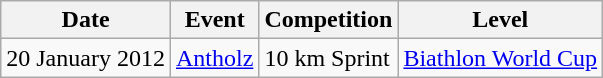<table class="wikitable">
<tr>
<th>Date</th>
<th>Event</th>
<th>Competition</th>
<th>Level</th>
</tr>
<tr>
<td>20 January 2012</td>
<td> <a href='#'>Antholz</a></td>
<td>10 km Sprint</td>
<td><a href='#'>Biathlon World Cup</a></td>
</tr>
</table>
